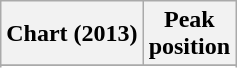<table class="wikitable">
<tr>
<th>Chart (2013)</th>
<th>Peak<br>position</th>
</tr>
<tr>
</tr>
<tr>
</tr>
</table>
